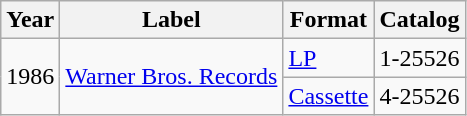<table class="wikitable">
<tr>
<th>Year</th>
<th>Label</th>
<th>Format</th>
<th>Catalog</th>
</tr>
<tr>
<td rowspan="2">1986</td>
<td rowspan="2"><a href='#'>Warner Bros. Records</a></td>
<td><a href='#'>LP</a></td>
<td>1-25526</td>
</tr>
<tr>
<td><a href='#'>Cassette</a></td>
<td>4-25526</td>
</tr>
</table>
